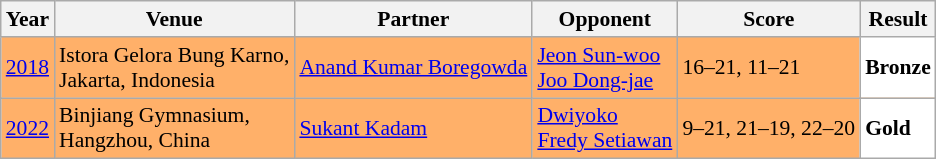<table class="sortable wikitable" style="font-size: 90%;">
<tr>
<th>Year</th>
<th>Venue</th>
<th>Partner</th>
<th>Opponent</th>
<th>Score</th>
<th>Result</th>
</tr>
<tr style="background:#FFB069">
<td align="center"><a href='#'>2018</a></td>
<td align="left">Istora Gelora Bung Karno,<br>Jakarta, Indonesia</td>
<td align="left"> <a href='#'>Anand Kumar Boregowda</a></td>
<td align="left"> <a href='#'>Jeon Sun-woo</a><br> <a href='#'>Joo Dong-jae</a></td>
<td align="left">16–21, 11–21</td>
<td style="text-align:left; background:white"> <strong>Bronze</strong></td>
</tr>
<tr style="background:#FFB069">
<td align="center"><a href='#'>2022</a></td>
<td align="left">Binjiang Gymnasium,<br>Hangzhou, China</td>
<td align="left"> <a href='#'>Sukant Kadam</a></td>
<td align="left"> <a href='#'>Dwiyoko</a><br> <a href='#'>Fredy Setiawan</a></td>
<td align="left">9–21, 21–19, 22–20</td>
<td style="text-align:left; background:white"> <strong>Gold</strong></td>
</tr>
</table>
